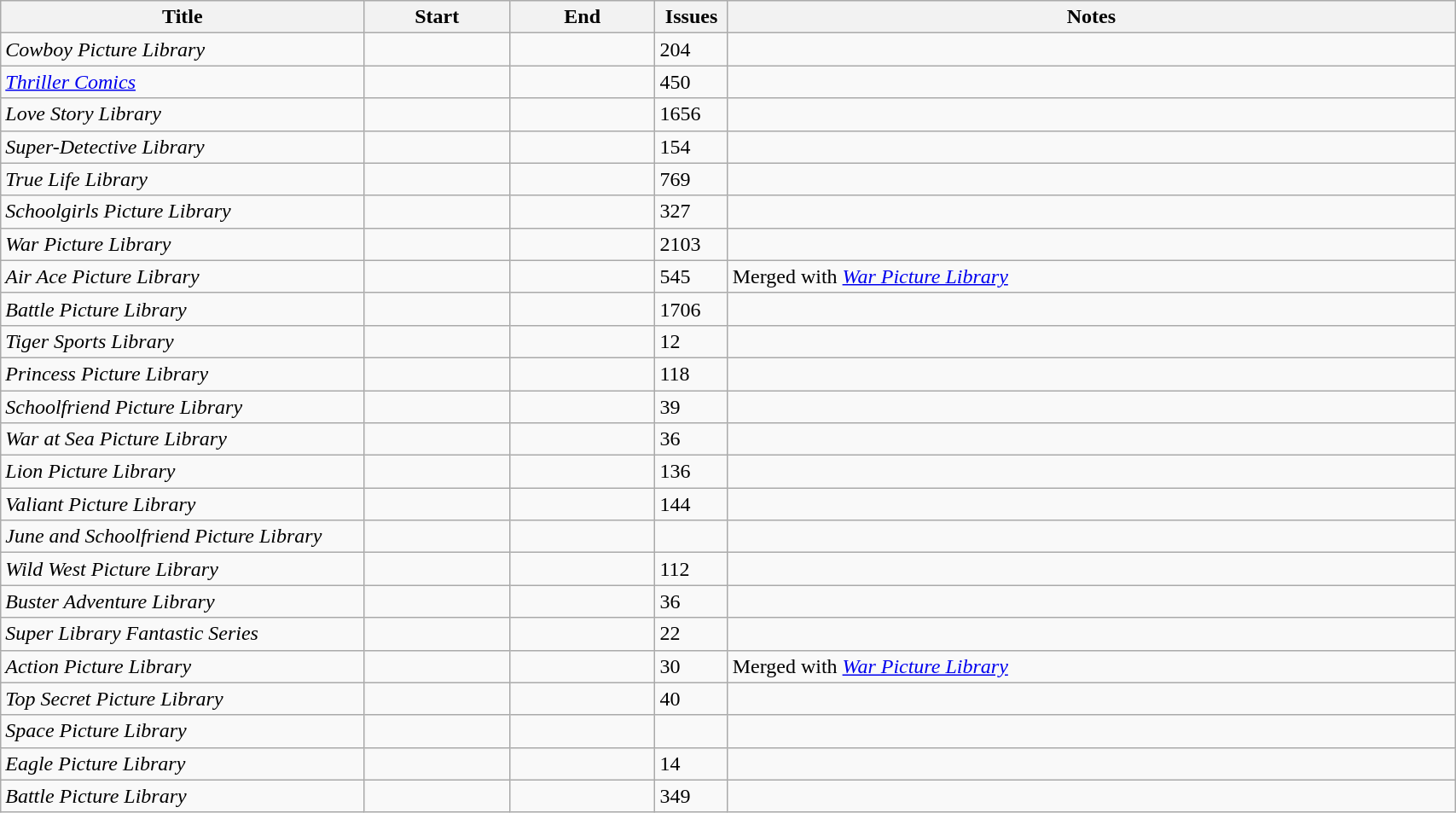<table class="wikitable sortable" width="90%">
<tr>
<th width=25%>Title</th>
<th width=10%>Start</th>
<th width=10%>End</th>
<th width=5%>Issues</th>
<th width=50%>Notes</th>
</tr>
<tr>
<td><em>Cowboy Picture Library</em></td>
<td></td>
<td></td>
<td>204</td>
<td></td>
</tr>
<tr>
<td><em><a href='#'>Thriller Comics</a></em></td>
<td></td>
<td></td>
<td>450</td>
<td></td>
</tr>
<tr>
<td><em>Love Story Library</em></td>
<td></td>
<td></td>
<td>1656</td>
<td></td>
</tr>
<tr>
<td><em>Super-Detective Library</em></td>
<td></td>
<td></td>
<td>154</td>
<td></td>
</tr>
<tr>
<td><em>True Life Library</em></td>
<td></td>
<td></td>
<td>769</td>
<td></td>
</tr>
<tr>
<td><em>Schoolgirls Picture Library</em></td>
<td></td>
<td></td>
<td>327</td>
<td></td>
</tr>
<tr>
<td><em>War Picture Library</em></td>
<td></td>
<td></td>
<td>2103</td>
<td></td>
</tr>
<tr>
<td><em>Air Ace Picture Library</em></td>
<td></td>
<td></td>
<td>545</td>
<td>Merged with <em><a href='#'>War Picture Library</a></em></td>
</tr>
<tr>
<td><em>Battle Picture Library</em></td>
<td></td>
<td></td>
<td>1706</td>
<td></td>
</tr>
<tr>
<td><em>Tiger Sports Library</em></td>
<td></td>
<td></td>
<td>12</td>
<td></td>
</tr>
<tr>
<td><em>Princess Picture Library</em></td>
<td></td>
<td></td>
<td>118</td>
<td></td>
</tr>
<tr>
<td><em>Schoolfriend Picture Library</em></td>
<td></td>
<td></td>
<td>39</td>
<td></td>
</tr>
<tr>
<td><em>War at Sea Picture Library</em></td>
<td></td>
<td></td>
<td>36</td>
<td></td>
</tr>
<tr>
<td><em>Lion Picture Library</em></td>
<td></td>
<td></td>
<td>136</td>
<td></td>
</tr>
<tr>
<td><em>Valiant Picture Library</em></td>
<td></td>
<td></td>
<td>144</td>
<td></td>
</tr>
<tr>
<td><em>June and Schoolfriend Picture Library</em></td>
<td></td>
<td></td>
<td></td>
<td></td>
</tr>
<tr>
<td><em>Wild West Picture Library</em></td>
<td></td>
<td></td>
<td>112</td>
<td></td>
</tr>
<tr>
<td><em>Buster Adventure Library</em></td>
<td></td>
<td></td>
<td>36</td>
<td></td>
</tr>
<tr>
<td><em>Super Library Fantastic Series</em></td>
<td></td>
<td></td>
<td>22</td>
<td></td>
</tr>
<tr>
<td><em>Action Picture Library</em></td>
<td></td>
<td></td>
<td>30</td>
<td>Merged with <em><a href='#'>War Picture Library</a></em></td>
</tr>
<tr>
<td><em>Top Secret Picture Library</em></td>
<td></td>
<td></td>
<td>40</td>
<td></td>
</tr>
<tr>
<td><em>Space Picture Library</em></td>
<td></td>
<td></td>
<td></td>
<td></td>
</tr>
<tr>
<td><em>Eagle Picture Library</em></td>
<td></td>
<td></td>
<td>14</td>
<td></td>
</tr>
<tr>
<td><em>Battle Picture Library</em></td>
<td></td>
<td></td>
<td>349</td>
<td></td>
</tr>
</table>
